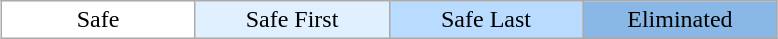<table class="wikitable" style="margin:1em auto; text-align:center;">
<tr>
<td style="background:#fff; width:15%;">Safe</td>
<td style="background:#e0f0ff; width:15%;">Safe First</td>
<td style="background:#b8dbff; width:15%;">Safe Last</td>
<td style="background:#8ab8e6; width:15%;">Eliminated</td>
</tr>
</table>
